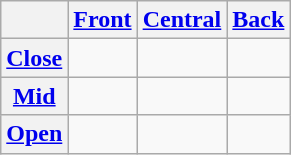<table class="wikitable" style="text-align:center;">
<tr>
<th></th>
<th><a href='#'>Front</a></th>
<th><a href='#'>Central</a></th>
<th><a href='#'>Back</a></th>
</tr>
<tr>
<th><a href='#'>Close</a></th>
<td> </td>
<td></td>
<td></td>
</tr>
<tr>
<th><a href='#'>Mid</a></th>
<td> </td>
<td> </td>
<td> </td>
</tr>
<tr>
<th><a href='#'>Open</a></th>
<td> </td>
<td></td>
<td> </td>
</tr>
</table>
